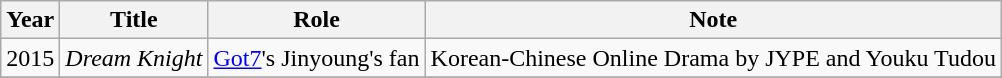<table class="wikitable">
<tr>
<th>Year</th>
<th>Title</th>
<th>Role</th>
<th>Note</th>
</tr>
<tr>
<td>2015</td>
<td><em>Dream Knight</em></td>
<td><a href='#'>Got7</a>'s Jinyoung's fan</td>
<td>Korean-Chinese Online Drama by JYPE and Youku Tudou</td>
</tr>
<tr>
</tr>
</table>
